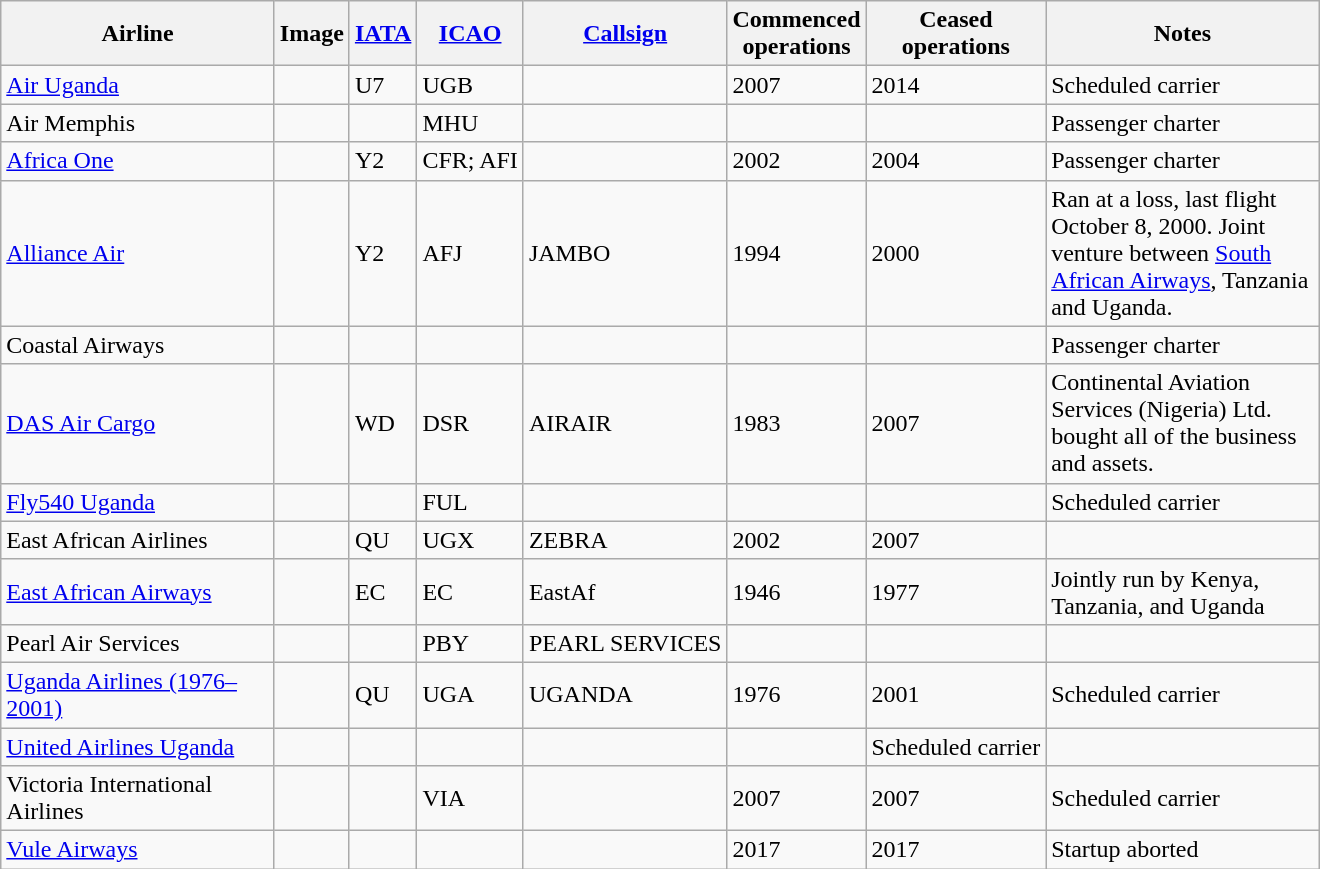<table class="wikitable sortable" style="border-collapse:collapse; margin:auto;" border="1" cellpadding="3">
<tr valign="middle">
<th style="width:175px;">Airline</th>
<th>Image</th>
<th><a href='#'>IATA</a></th>
<th><a href='#'>ICAO</a></th>
<th><a href='#'>Callsign</a></th>
<th>Commenced<br>operations</th>
<th>Ceased<br>operations</th>
<th style="width:175px;">Notes</th>
</tr>
<tr>
<td><a href='#'>Air Uganda</a></td>
<td></td>
<td>U7</td>
<td>UGB</td>
<td></td>
<td>2007</td>
<td>2014</td>
<td>Scheduled carrier</td>
</tr>
<tr>
<td>Air Memphis</td>
<td></td>
<td></td>
<td>MHU</td>
<td></td>
<td></td>
<td></td>
<td>Passenger charter</td>
</tr>
<tr>
<td><a href='#'>Africa One</a></td>
<td></td>
<td>Y2</td>
<td>CFR; AFI</td>
<td></td>
<td>2002</td>
<td>2004</td>
<td>Passenger charter</td>
</tr>
<tr>
<td><a href='#'>Alliance Air</a></td>
<td></td>
<td>Y2</td>
<td>AFJ</td>
<td>JAMBO</td>
<td>1994</td>
<td>2000</td>
<td>Ran at a loss, last flight October 8, 2000. Joint venture between <a href='#'>South African Airways</a>, Tanzania and Uganda.</td>
</tr>
<tr>
<td>Coastal Airways</td>
<td></td>
<td></td>
<td></td>
<td></td>
<td></td>
<td></td>
<td>Passenger charter</td>
</tr>
<tr>
<td><a href='#'>DAS Air Cargo</a></td>
<td></td>
<td>WD</td>
<td>DSR</td>
<td>AIRAIR</td>
<td>1983</td>
<td>2007</td>
<td>Continental Aviation Services (Nigeria) Ltd. bought all of the business and assets.</td>
</tr>
<tr>
<td><a href='#'>Fly540 Uganda</a></td>
<td></td>
<td></td>
<td>FUL</td>
<td></td>
<td></td>
<td></td>
<td>Scheduled carrier</td>
</tr>
<tr>
<td>East African Airlines</td>
<td></td>
<td>QU</td>
<td>UGX</td>
<td>ZEBRA</td>
<td>2002</td>
<td>2007</td>
<td></td>
</tr>
<tr>
<td><a href='#'>East African Airways</a></td>
<td></td>
<td>EC</td>
<td>EC</td>
<td>EastAf</td>
<td>1946</td>
<td>1977</td>
<td>Jointly run by Kenya, Tanzania, and Uganda</td>
</tr>
<tr>
<td>Pearl Air Services</td>
<td></td>
<td></td>
<td>PBY</td>
<td>PEARL SERVICES</td>
<td></td>
<td></td>
<td></td>
</tr>
<tr>
<td><a href='#'>Uganda Airlines (1976–2001)</a></td>
<td></td>
<td>QU</td>
<td>UGA</td>
<td>UGANDA</td>
<td>1976</td>
<td>2001</td>
<td>Scheduled carrier</td>
</tr>
<tr>
<td><a href='#'>United Airlines Uganda</a></td>
<td></td>
<td></td>
<td></td>
<td></td>
<td></td>
<td>Scheduled carrier</td>
<td></td>
</tr>
<tr>
<td>Victoria International Airlines</td>
<td></td>
<td></td>
<td>VIA</td>
<td></td>
<td>2007</td>
<td>2007</td>
<td>Scheduled carrier</td>
</tr>
<tr>
<td><a href='#'>Vule Airways</a></td>
<td></td>
<td></td>
<td></td>
<td></td>
<td>2017</td>
<td>2017</td>
<td>Startup aborted</td>
</tr>
</table>
